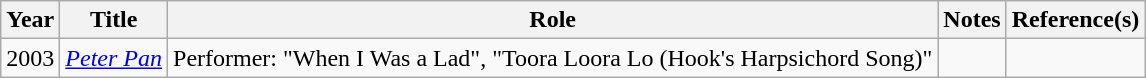<table class="wikitable sortable">
<tr>
<th>Year</th>
<th>Title</th>
<th>Role</th>
<th>Notes</th>
<th class="unsortable">Reference(s)</th>
</tr>
<tr>
<td>2003</td>
<td><em><a href='#'>Peter Pan</a></em></td>
<td>Performer: "When I Was a Lad", "Toora Loora Lo (Hook's Harpsichord Song)"</td>
<td></td>
<td></td>
</tr>
</table>
